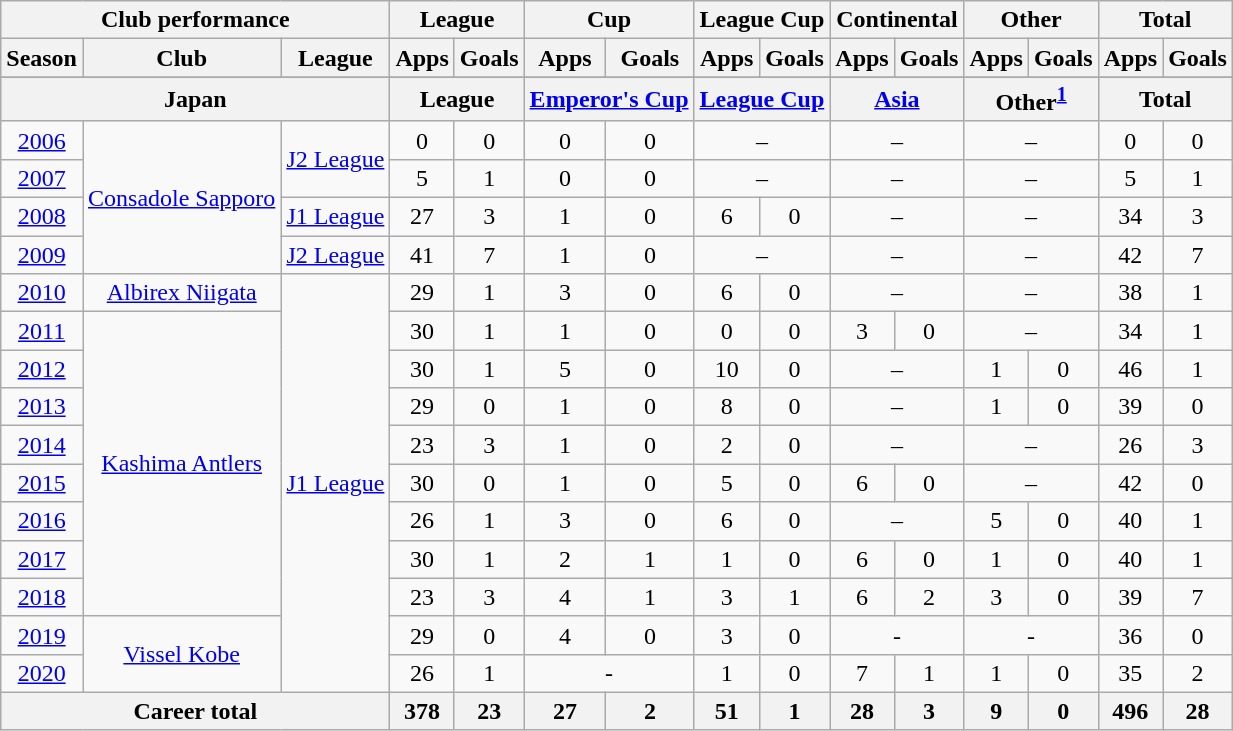<table class="wikitable" style="text-align:center">
<tr>
<th colspan=3>Club performance</th>
<th colspan=2>League</th>
<th colspan=2>Cup</th>
<th colspan=2>League Cup</th>
<th colspan=2>Continental</th>
<th colspan=2>Other</th>
<th colspan=2>Total</th>
</tr>
<tr>
<th>Season</th>
<th>Club</th>
<th>League</th>
<th>Apps</th>
<th>Goals</th>
<th>Apps</th>
<th>Goals</th>
<th>Apps</th>
<th>Goals</th>
<th>Apps</th>
<th>Goals</th>
<th>Apps</th>
<th>Goals</th>
<th>Apps</th>
<th>Goals</th>
</tr>
<tr>
</tr>
<tr>
<th colspan=3>Japan</th>
<th colspan=2>League</th>
<th colspan=2><a href='#'>Emperor's Cup</a></th>
<th colspan=2><a href='#'>League Cup</a></th>
<th colspan=2><a href='#'>Asia</a></th>
<th colspan="2">Other<sup><a href='#'>1</a></sup></th>
<th colspan=2>Total</th>
</tr>
<tr>
<td><a href='#'>2006</a></td>
<td rowspan="4"><a href='#'>Consadole Sapporo</a></td>
<td rowspan="2"><a href='#'>J2 League</a></td>
<td>0</td>
<td>0</td>
<td>0</td>
<td>0</td>
<td colspan="2">–</td>
<td colspan="2">–</td>
<td colspan="2">–</td>
<td>0</td>
<td>0</td>
</tr>
<tr>
<td><a href='#'>2007</a></td>
<td>5</td>
<td>1</td>
<td>0</td>
<td>0</td>
<td colspan="2">–</td>
<td colspan="2">–</td>
<td colspan="2">–</td>
<td>5</td>
<td>1</td>
</tr>
<tr>
<td><a href='#'>2008</a></td>
<td><a href='#'>J1 League</a></td>
<td>27</td>
<td>3</td>
<td>1</td>
<td>0</td>
<td>6</td>
<td>0</td>
<td colspan="2">–</td>
<td colspan="2">–</td>
<td>34</td>
<td>3</td>
</tr>
<tr>
<td><a href='#'>2009</a></td>
<td><a href='#'>J2 League</a></td>
<td>41</td>
<td>7</td>
<td>1</td>
<td>0</td>
<td colspan="2">–</td>
<td colspan="2">–</td>
<td colspan="2">–</td>
<td>42</td>
<td>7</td>
</tr>
<tr>
<td><a href='#'>2010</a></td>
<td><a href='#'>Albirex Niigata</a></td>
<td rowspan="11"><a href='#'>J1 League</a></td>
<td>29</td>
<td>1</td>
<td>3</td>
<td>0</td>
<td>6</td>
<td>0</td>
<td colspan="2">–</td>
<td colspan="2">–</td>
<td>38</td>
<td>1</td>
</tr>
<tr>
<td><a href='#'>2011</a></td>
<td rowspan="8"><a href='#'>Kashima Antlers</a></td>
<td>30</td>
<td>1</td>
<td>1</td>
<td>0</td>
<td>0</td>
<td>0</td>
<td>3</td>
<td>0</td>
<td colspan="2">–</td>
<td>34</td>
<td>1</td>
</tr>
<tr>
<td><a href='#'>2012</a></td>
<td>30</td>
<td>1</td>
<td>5</td>
<td>0</td>
<td>10</td>
<td>0</td>
<td colspan="2">–</td>
<td>1</td>
<td>0</td>
<td>46</td>
<td>1</td>
</tr>
<tr>
<td><a href='#'>2013</a></td>
<td>29</td>
<td>0</td>
<td>1</td>
<td>0</td>
<td>8</td>
<td>0</td>
<td colspan="2">–</td>
<td>1</td>
<td>0</td>
<td>39</td>
<td>0</td>
</tr>
<tr>
<td><a href='#'>2014</a></td>
<td>23</td>
<td>3</td>
<td>1</td>
<td>0</td>
<td>2</td>
<td>0</td>
<td colspan="2">–</td>
<td colspan="2">–</td>
<td>26</td>
<td>3</td>
</tr>
<tr>
<td><a href='#'>2015</a></td>
<td>30</td>
<td>0</td>
<td>1</td>
<td>0</td>
<td>5</td>
<td>0</td>
<td>6</td>
<td>0</td>
<td colspan="2">–</td>
<td>42</td>
<td>0</td>
</tr>
<tr>
<td><a href='#'>2016</a></td>
<td>26</td>
<td>1</td>
<td>3</td>
<td>0</td>
<td>6</td>
<td>0</td>
<td colspan="2">–</td>
<td>5</td>
<td>0</td>
<td>40</td>
<td>1</td>
</tr>
<tr>
<td><a href='#'>2017</a></td>
<td>30</td>
<td>1</td>
<td>2</td>
<td>1</td>
<td>1</td>
<td>0</td>
<td>6</td>
<td>0</td>
<td>1</td>
<td>0</td>
<td>40</td>
<td>1</td>
</tr>
<tr>
<td><a href='#'>2018</a></td>
<td>23</td>
<td>3</td>
<td>4</td>
<td>1</td>
<td>3</td>
<td>1</td>
<td>6</td>
<td>2</td>
<td>3</td>
<td>0</td>
<td>39</td>
<td>7</td>
</tr>
<tr>
<td><a href='#'>2019</a></td>
<td rowspan="2"><a href='#'>Vissel Kobe</a></td>
<td>29</td>
<td>0</td>
<td>4</td>
<td>0</td>
<td>3</td>
<td>0</td>
<td colspan=2>-</td>
<td colspan=2>-</td>
<td>36</td>
<td>0</td>
</tr>
<tr>
<td><a href='#'>2020</a></td>
<td>26</td>
<td>1</td>
<td colspan=2>-</td>
<td>1</td>
<td>0</td>
<td>7</td>
<td>1</td>
<td>1</td>
<td>0</td>
<td>35</td>
<td>2</td>
</tr>
<tr>
<th colspan=3>Career total</th>
<th>378</th>
<th>23</th>
<th>27</th>
<th>2</th>
<th>51</th>
<th>1</th>
<th>28</th>
<th>3</th>
<th>9</th>
<th>0</th>
<th>496</th>
<th>28</th>
</tr>
</table>
